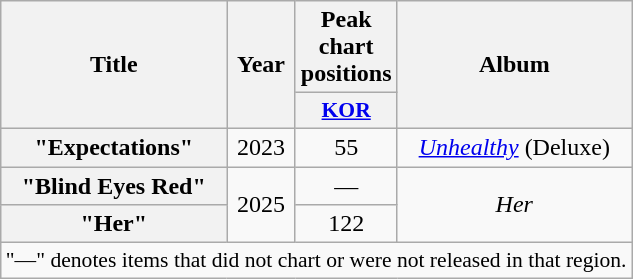<table class="wikitable plainrowheaders" style="text-align:center">
<tr>
<th scope="col" rowspan="2">Title</th>
<th scope="col" rowspan="2">Year</th>
<th scope="col" colspan="1">Peak chart positions</th>
<th scope="col" rowspan="2">Album</th>
</tr>
<tr>
<th scope="col" style="width:3em;font-size:90%"><a href='#'>KOR</a><br></th>
</tr>
<tr>
<th scope="row">"Expectations"<br></th>
<td>2023</td>
<td>55</td>
<td><em><a href='#'>Unhealthy</a></em> (Deluxe)</td>
</tr>
<tr>
<th scope="row">"Blind Eyes Red"</th>
<td rowspan="2">2025</td>
<td>—</td>
<td rowspan="2"><em>Her</em></td>
</tr>
<tr>
<th scope="row">"Her"</th>
<td>122</td>
</tr>
<tr>
<td colspan="4" style="text-align:center; font-size:90%">"—" denotes items that did not chart or were not released in that region.</td>
</tr>
</table>
